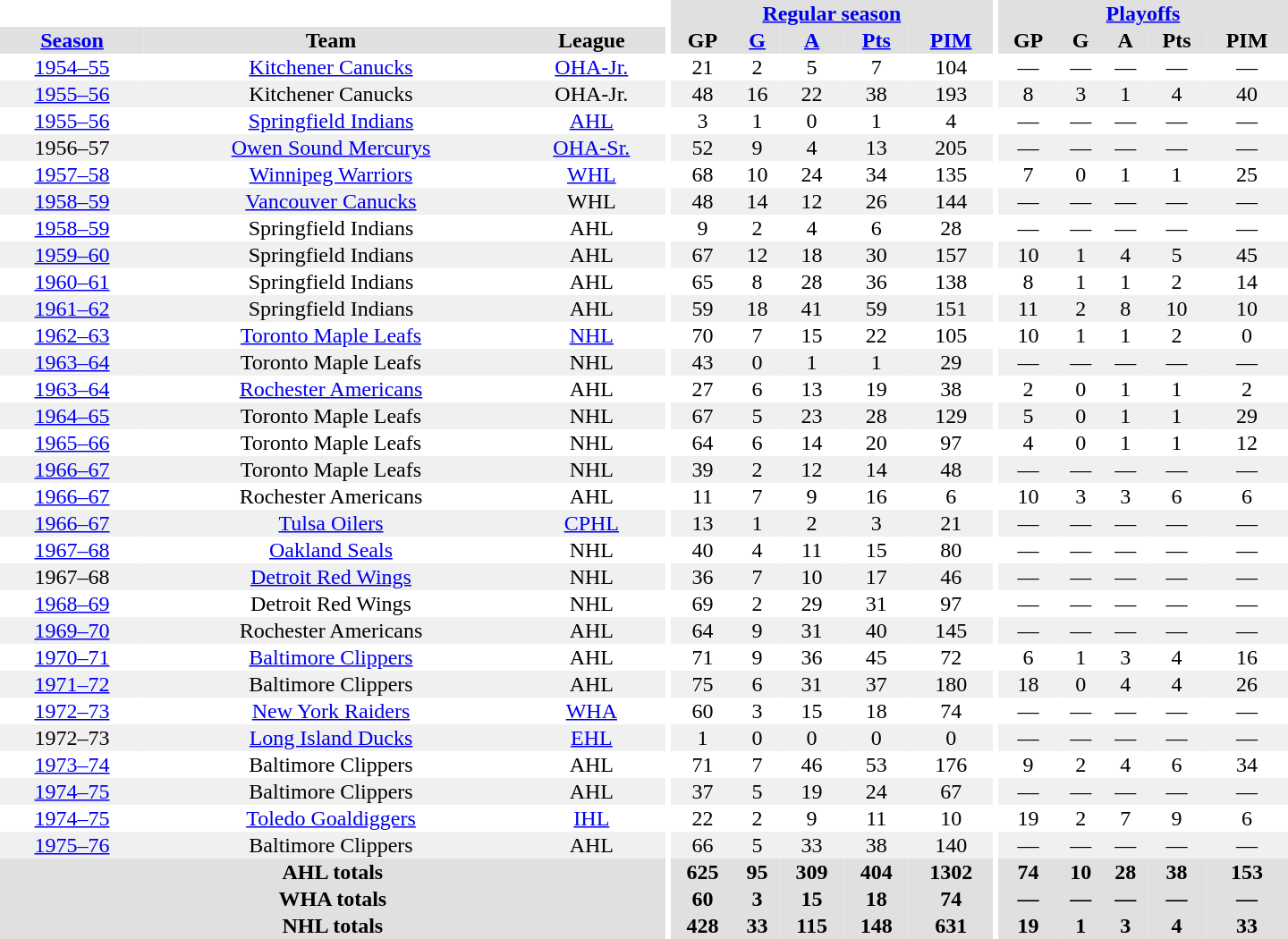<table border="0" cellpadding="1" cellspacing="0" style="text-align:center; width:60em">
<tr bgcolor="#e0e0e0">
<th colspan="3" bgcolor="#ffffff"></th>
<th rowspan="100" bgcolor="#ffffff"></th>
<th colspan="5"><a href='#'>Regular season</a></th>
<th rowspan="100" bgcolor="#ffffff"></th>
<th colspan="5"><a href='#'>Playoffs</a></th>
</tr>
<tr bgcolor="#e0e0e0">
<th><a href='#'>Season</a></th>
<th>Team</th>
<th>League</th>
<th>GP</th>
<th><a href='#'>G</a></th>
<th><a href='#'>A</a></th>
<th><a href='#'>Pts</a></th>
<th><a href='#'>PIM</a></th>
<th>GP</th>
<th>G</th>
<th>A</th>
<th>Pts</th>
<th>PIM</th>
</tr>
<tr>
<td><a href='#'>1954–55</a></td>
<td><a href='#'>Kitchener Canucks</a></td>
<td><a href='#'>OHA-Jr.</a></td>
<td>21</td>
<td>2</td>
<td>5</td>
<td>7</td>
<td>104</td>
<td>—</td>
<td>—</td>
<td>—</td>
<td>—</td>
<td>—</td>
</tr>
<tr bgcolor="#f0f0f0">
<td><a href='#'>1955–56</a></td>
<td>Kitchener Canucks</td>
<td>OHA-Jr.</td>
<td>48</td>
<td>16</td>
<td>22</td>
<td>38</td>
<td>193</td>
<td>8</td>
<td>3</td>
<td>1</td>
<td>4</td>
<td>40</td>
</tr>
<tr>
<td><a href='#'>1955–56</a></td>
<td><a href='#'>Springfield Indians</a></td>
<td><a href='#'>AHL</a></td>
<td>3</td>
<td>1</td>
<td>0</td>
<td>1</td>
<td>4</td>
<td>—</td>
<td>—</td>
<td>—</td>
<td>—</td>
<td>—</td>
</tr>
<tr bgcolor="#f0f0f0">
<td>1956–57</td>
<td><a href='#'>Owen Sound Mercurys</a></td>
<td><a href='#'>OHA-Sr.</a></td>
<td>52</td>
<td>9</td>
<td>4</td>
<td>13</td>
<td>205</td>
<td>—</td>
<td>—</td>
<td>—</td>
<td>—</td>
<td>—</td>
</tr>
<tr>
<td><a href='#'>1957–58</a></td>
<td><a href='#'>Winnipeg Warriors</a></td>
<td><a href='#'>WHL</a></td>
<td>68</td>
<td>10</td>
<td>24</td>
<td>34</td>
<td>135</td>
<td>7</td>
<td>0</td>
<td>1</td>
<td>1</td>
<td>25</td>
</tr>
<tr bgcolor="#f0f0f0">
<td><a href='#'>1958–59</a></td>
<td><a href='#'>Vancouver Canucks</a></td>
<td>WHL</td>
<td>48</td>
<td>14</td>
<td>12</td>
<td>26</td>
<td>144</td>
<td>—</td>
<td>—</td>
<td>—</td>
<td>—</td>
<td>—</td>
</tr>
<tr>
<td><a href='#'>1958–59</a></td>
<td>Springfield Indians</td>
<td>AHL</td>
<td>9</td>
<td>2</td>
<td>4</td>
<td>6</td>
<td>28</td>
<td>—</td>
<td>—</td>
<td>—</td>
<td>—</td>
<td>—</td>
</tr>
<tr bgcolor="#f0f0f0">
<td><a href='#'>1959–60</a></td>
<td>Springfield Indians</td>
<td>AHL</td>
<td>67</td>
<td>12</td>
<td>18</td>
<td>30</td>
<td>157</td>
<td>10</td>
<td>1</td>
<td>4</td>
<td>5</td>
<td>45</td>
</tr>
<tr>
<td><a href='#'>1960–61</a></td>
<td>Springfield Indians</td>
<td>AHL</td>
<td>65</td>
<td>8</td>
<td>28</td>
<td>36</td>
<td>138</td>
<td>8</td>
<td>1</td>
<td>1</td>
<td>2</td>
<td>14</td>
</tr>
<tr bgcolor="#f0f0f0">
<td><a href='#'>1961–62</a></td>
<td>Springfield Indians</td>
<td>AHL</td>
<td>59</td>
<td>18</td>
<td>41</td>
<td>59</td>
<td>151</td>
<td>11</td>
<td>2</td>
<td>8</td>
<td>10</td>
<td>10</td>
</tr>
<tr>
<td><a href='#'>1962–63</a></td>
<td><a href='#'>Toronto Maple Leafs</a></td>
<td><a href='#'>NHL</a></td>
<td>70</td>
<td>7</td>
<td>15</td>
<td>22</td>
<td>105</td>
<td>10</td>
<td>1</td>
<td>1</td>
<td>2</td>
<td>0</td>
</tr>
<tr bgcolor="#f0f0f0">
<td><a href='#'>1963–64</a></td>
<td>Toronto Maple Leafs</td>
<td>NHL</td>
<td>43</td>
<td>0</td>
<td>1</td>
<td>1</td>
<td>29</td>
<td>—</td>
<td>—</td>
<td>—</td>
<td>—</td>
<td>—</td>
</tr>
<tr>
<td><a href='#'>1963–64</a></td>
<td><a href='#'>Rochester Americans</a></td>
<td>AHL</td>
<td>27</td>
<td>6</td>
<td>13</td>
<td>19</td>
<td>38</td>
<td>2</td>
<td>0</td>
<td>1</td>
<td>1</td>
<td>2</td>
</tr>
<tr bgcolor="#f0f0f0">
<td><a href='#'>1964–65</a></td>
<td>Toronto Maple Leafs</td>
<td>NHL</td>
<td>67</td>
<td>5</td>
<td>23</td>
<td>28</td>
<td>129</td>
<td>5</td>
<td>0</td>
<td>1</td>
<td>1</td>
<td>29</td>
</tr>
<tr>
<td><a href='#'>1965–66</a></td>
<td>Toronto Maple Leafs</td>
<td>NHL</td>
<td>64</td>
<td>6</td>
<td>14</td>
<td>20</td>
<td>97</td>
<td>4</td>
<td>0</td>
<td>1</td>
<td>1</td>
<td>12</td>
</tr>
<tr bgcolor="#f0f0f0">
<td><a href='#'>1966–67</a></td>
<td>Toronto Maple Leafs</td>
<td>NHL</td>
<td>39</td>
<td>2</td>
<td>12</td>
<td>14</td>
<td>48</td>
<td>—</td>
<td>—</td>
<td>—</td>
<td>—</td>
<td>—</td>
</tr>
<tr>
<td><a href='#'>1966–67</a></td>
<td>Rochester Americans</td>
<td>AHL</td>
<td>11</td>
<td>7</td>
<td>9</td>
<td>16</td>
<td>6</td>
<td>10</td>
<td>3</td>
<td>3</td>
<td>6</td>
<td>6</td>
</tr>
<tr bgcolor="#f0f0f0">
<td><a href='#'>1966–67</a></td>
<td><a href='#'>Tulsa Oilers</a></td>
<td><a href='#'>CPHL</a></td>
<td>13</td>
<td>1</td>
<td>2</td>
<td>3</td>
<td>21</td>
<td>—</td>
<td>—</td>
<td>—</td>
<td>—</td>
<td>—</td>
</tr>
<tr>
<td><a href='#'>1967–68</a></td>
<td><a href='#'>Oakland Seals</a></td>
<td>NHL</td>
<td>40</td>
<td>4</td>
<td>11</td>
<td>15</td>
<td>80</td>
<td>—</td>
<td>—</td>
<td>—</td>
<td>—</td>
<td>—</td>
</tr>
<tr bgcolor="#f0f0f0">
<td>1967–68</td>
<td><a href='#'>Detroit Red Wings</a></td>
<td>NHL</td>
<td>36</td>
<td>7</td>
<td>10</td>
<td>17</td>
<td>46</td>
<td>—</td>
<td>—</td>
<td>—</td>
<td>—</td>
<td>—</td>
</tr>
<tr>
<td><a href='#'>1968–69</a></td>
<td>Detroit Red Wings</td>
<td>NHL</td>
<td>69</td>
<td>2</td>
<td>29</td>
<td>31</td>
<td>97</td>
<td>—</td>
<td>—</td>
<td>—</td>
<td>—</td>
<td>—</td>
</tr>
<tr bgcolor="#f0f0f0">
<td><a href='#'>1969–70</a></td>
<td>Rochester Americans</td>
<td>AHL</td>
<td>64</td>
<td>9</td>
<td>31</td>
<td>40</td>
<td>145</td>
<td>—</td>
<td>—</td>
<td>—</td>
<td>—</td>
<td>—</td>
</tr>
<tr>
<td><a href='#'>1970–71</a></td>
<td><a href='#'>Baltimore Clippers</a></td>
<td>AHL</td>
<td>71</td>
<td>9</td>
<td>36</td>
<td>45</td>
<td>72</td>
<td>6</td>
<td>1</td>
<td>3</td>
<td>4</td>
<td>16</td>
</tr>
<tr bgcolor="#f0f0f0">
<td><a href='#'>1971–72</a></td>
<td>Baltimore Clippers</td>
<td>AHL</td>
<td>75</td>
<td>6</td>
<td>31</td>
<td>37</td>
<td>180</td>
<td>18</td>
<td>0</td>
<td>4</td>
<td>4</td>
<td>26</td>
</tr>
<tr>
<td><a href='#'>1972–73</a></td>
<td><a href='#'>New York Raiders</a></td>
<td><a href='#'>WHA</a></td>
<td>60</td>
<td>3</td>
<td>15</td>
<td>18</td>
<td>74</td>
<td>—</td>
<td>—</td>
<td>—</td>
<td>—</td>
<td>—</td>
</tr>
<tr bgcolor="#f0f0f0">
<td>1972–73</td>
<td><a href='#'>Long Island Ducks</a></td>
<td><a href='#'>EHL</a></td>
<td>1</td>
<td>0</td>
<td>0</td>
<td>0</td>
<td>0</td>
<td>—</td>
<td>—</td>
<td>—</td>
<td>—</td>
<td>—</td>
</tr>
<tr>
<td><a href='#'>1973–74</a></td>
<td>Baltimore Clippers</td>
<td>AHL</td>
<td>71</td>
<td>7</td>
<td>46</td>
<td>53</td>
<td>176</td>
<td>9</td>
<td>2</td>
<td>4</td>
<td>6</td>
<td>34</td>
</tr>
<tr bgcolor="#f0f0f0">
<td><a href='#'>1974–75</a></td>
<td>Baltimore Clippers</td>
<td>AHL</td>
<td>37</td>
<td>5</td>
<td>19</td>
<td>24</td>
<td>67</td>
<td>—</td>
<td>—</td>
<td>—</td>
<td>—</td>
<td>—</td>
</tr>
<tr>
<td><a href='#'>1974–75</a></td>
<td><a href='#'>Toledo Goaldiggers</a></td>
<td><a href='#'>IHL</a></td>
<td>22</td>
<td>2</td>
<td>9</td>
<td>11</td>
<td>10</td>
<td>19</td>
<td>2</td>
<td>7</td>
<td>9</td>
<td>6</td>
</tr>
<tr bgcolor="#f0f0f0">
<td><a href='#'>1975–76</a></td>
<td>Baltimore Clippers</td>
<td>AHL</td>
<td>66</td>
<td>5</td>
<td>33</td>
<td>38</td>
<td>140</td>
<td>—</td>
<td>—</td>
<td>—</td>
<td>—</td>
<td>—</td>
</tr>
<tr bgcolor="#e0e0e0">
<th colspan="3">AHL totals</th>
<th>625</th>
<th>95</th>
<th>309</th>
<th>404</th>
<th>1302</th>
<th>74</th>
<th>10</th>
<th>28</th>
<th>38</th>
<th>153</th>
</tr>
<tr bgcolor="#e0e0e0">
<th colspan="3">WHA totals</th>
<th>60</th>
<th>3</th>
<th>15</th>
<th>18</th>
<th>74</th>
<th>—</th>
<th>—</th>
<th>—</th>
<th>—</th>
<th>—</th>
</tr>
<tr bgcolor="#e0e0e0">
<th colspan="3">NHL totals</th>
<th>428</th>
<th>33</th>
<th>115</th>
<th>148</th>
<th>631</th>
<th>19</th>
<th>1</th>
<th>3</th>
<th>4</th>
<th>33</th>
</tr>
</table>
